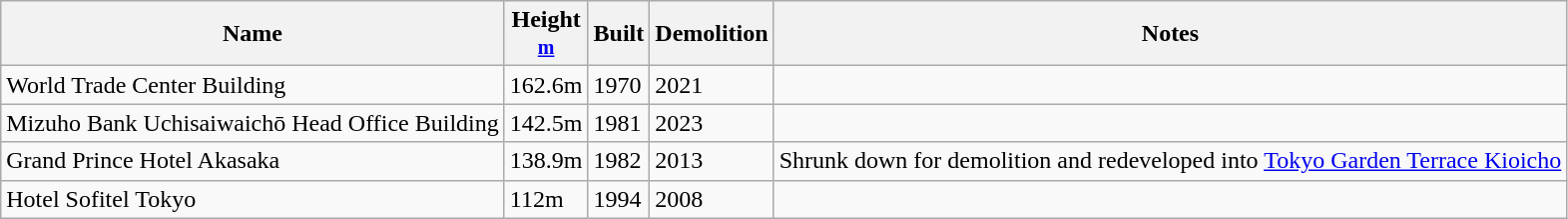<table class="wikitable sortable plainrowheaders">
<tr>
<th>Name</th>
<th style="50px;">Height<br><small><a href='#'>m</a></small></th>
<th>Built</th>
<th>Demolition</th>
<th class="unsortable">Notes</th>
</tr>
<tr>
<td>World Trade Center Building</td>
<td>162.6m</td>
<td>1970</td>
<td>2021</td>
<td></td>
</tr>
<tr>
<td>Mizuho Bank Uchisaiwaichō Head Office Building</td>
<td>142.5m</td>
<td>1981</td>
<td>2023</td>
<td></td>
</tr>
<tr>
<td>Grand Prince Hotel Akasaka</td>
<td>138.9m</td>
<td>1982</td>
<td>2013</td>
<td>Shrunk down for demolition and redeveloped into <a href='#'>Tokyo Garden Terrace Kioicho</a></td>
</tr>
<tr>
<td>Hotel Sofitel Tokyo</td>
<td>112m</td>
<td>1994</td>
<td>2008</td>
<td></td>
</tr>
</table>
